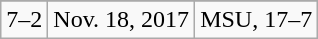<table class="wikitable">
<tr align="center">
</tr>
<tr align="center">
<td>7–2</td>
<td>Nov. 18, 2017</td>
<td>MSU, 17–7</td>
</tr>
</table>
